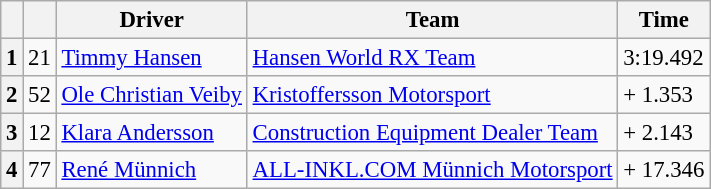<table class="wikitable" style="font-size:95%">
<tr>
<th></th>
<th></th>
<th>Driver</th>
<th>Team</th>
<th>Time</th>
</tr>
<tr>
<th>1</th>
<td>21</td>
<td> <a href='#'>Timmy Hansen</a></td>
<td><a href='#'>Hansen World RX Team</a></td>
<td>3:19.492</td>
</tr>
<tr>
<th>2</th>
<td>52</td>
<td> <a href='#'>Ole Christian Veiby</a></td>
<td><a href='#'>Kristoffersson Motorsport</a></td>
<td>+ 1.353</td>
</tr>
<tr>
<th>3</th>
<td>12</td>
<td> <a href='#'>Klara Andersson</a></td>
<td><a href='#'>Construction Equipment Dealer Team</a></td>
<td>+ 2.143</td>
</tr>
<tr>
<th>4</th>
<td>77</td>
<td> <a href='#'>René Münnich</a></td>
<td><a href='#'>ALL-INKL.COM Münnich Motorsport</a></td>
<td>+ 17.346</td>
</tr>
</table>
